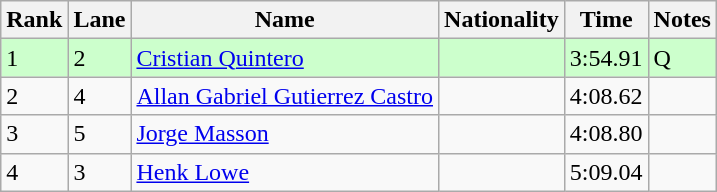<table class="wikitable">
<tr>
<th>Rank</th>
<th>Lane</th>
<th>Name</th>
<th>Nationality</th>
<th>Time</th>
<th>Notes</th>
</tr>
<tr bgcolor=ccffcc>
<td>1</td>
<td>2</td>
<td><a href='#'>Cristian Quintero</a></td>
<td></td>
<td>3:54.91</td>
<td>Q</td>
</tr>
<tr>
<td>2</td>
<td>4</td>
<td><a href='#'>Allan Gabriel Gutierrez Castro</a></td>
<td></td>
<td>4:08.62</td>
<td></td>
</tr>
<tr>
<td>3</td>
<td>5</td>
<td><a href='#'>Jorge Masson</a></td>
<td></td>
<td>4:08.80</td>
<td></td>
</tr>
<tr>
<td>4</td>
<td>3</td>
<td><a href='#'>Henk Lowe</a></td>
<td></td>
<td>5:09.04</td>
<td></td>
</tr>
</table>
